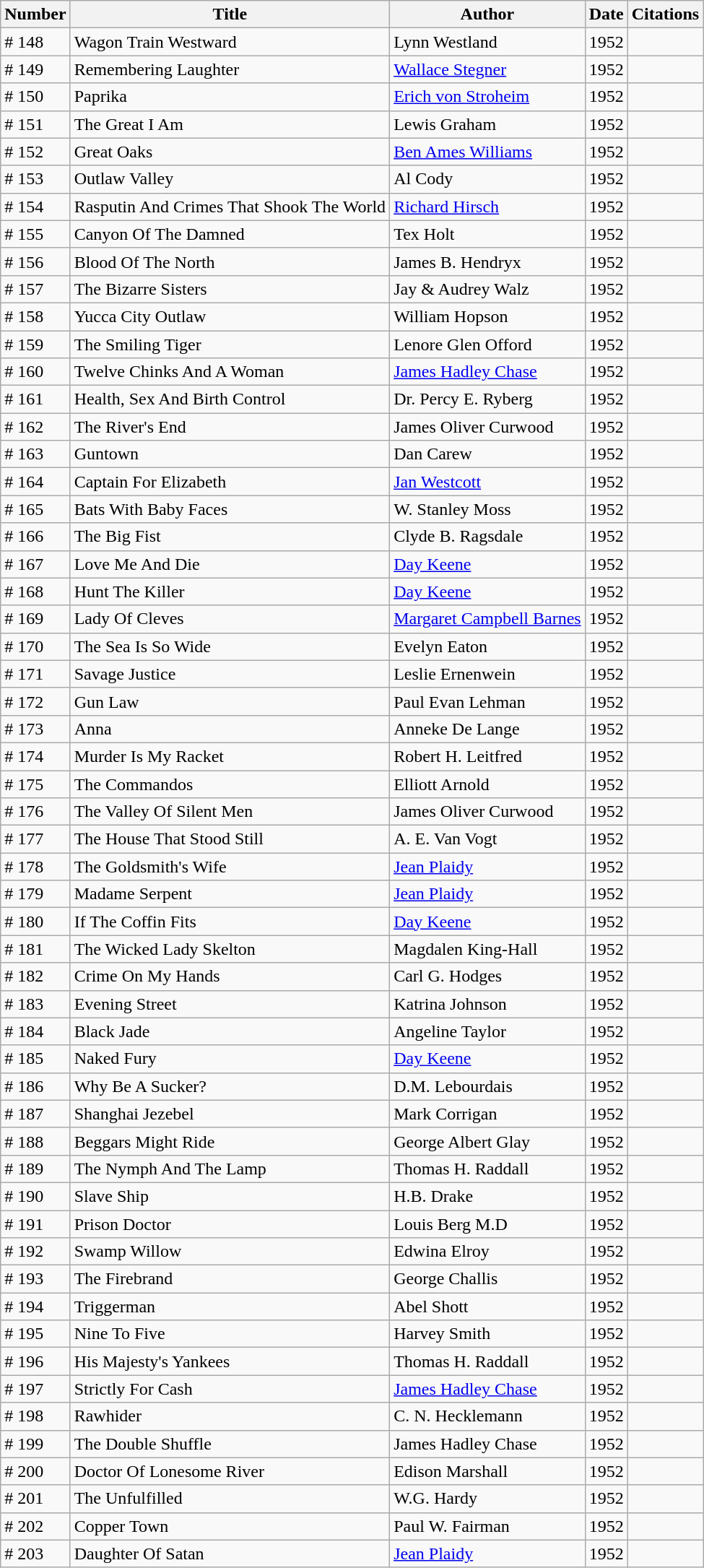<table class="wikitable">
<tr>
<th>Number</th>
<th>Title</th>
<th>Author</th>
<th>Date</th>
<th>Citations</th>
</tr>
<tr>
<td># 148</td>
<td>Wagon Train Westward</td>
<td>Lynn Westland</td>
<td>1952</td>
<td></td>
</tr>
<tr>
<td># 149</td>
<td>Remembering Laughter</td>
<td><a href='#'>Wallace Stegner</a></td>
<td>1952</td>
<td></td>
</tr>
<tr>
<td># 150</td>
<td>Paprika</td>
<td><a href='#'>Erich von Stroheim</a></td>
<td>1952</td>
<td></td>
</tr>
<tr>
<td># 151</td>
<td>The Great I Am</td>
<td>Lewis Graham</td>
<td>1952</td>
<td></td>
</tr>
<tr>
<td># 152</td>
<td>Great Oaks</td>
<td><a href='#'>Ben Ames Williams</a></td>
<td>1952</td>
<td></td>
</tr>
<tr>
<td># 153</td>
<td>Outlaw Valley</td>
<td>Al Cody</td>
<td>1952</td>
<td></td>
</tr>
<tr>
<td># 154</td>
<td>Rasputin And Crimes That Shook The World</td>
<td><a href='#'>Richard Hirsch</a></td>
<td>1952</td>
<td></td>
</tr>
<tr>
<td># 155</td>
<td>Canyon Of The Damned</td>
<td>Tex Holt</td>
<td>1952</td>
<td></td>
</tr>
<tr>
<td># 156</td>
<td>Blood Of The North</td>
<td>James B. Hendryx</td>
<td>1952</td>
<td></td>
</tr>
<tr>
<td># 157</td>
<td>The Bizarre Sisters</td>
<td>Jay & Audrey Walz</td>
<td>1952</td>
<td></td>
</tr>
<tr>
<td># 158</td>
<td>Yucca City Outlaw</td>
<td>William Hopson</td>
<td>1952</td>
<td></td>
</tr>
<tr>
<td># 159</td>
<td>The Smiling Tiger</td>
<td>Lenore Glen Offord</td>
<td>1952</td>
<td></td>
</tr>
<tr>
<td># 160</td>
<td>Twelve Chinks And A Woman</td>
<td><a href='#'>James Hadley Chase</a></td>
<td>1952</td>
<td></td>
</tr>
<tr>
<td># 161</td>
<td>Health, Sex And Birth Control</td>
<td>Dr. Percy E. Ryberg</td>
<td>1952</td>
<td></td>
</tr>
<tr>
<td># 162</td>
<td>The River's End</td>
<td>James Oliver Curwood</td>
<td>1952</td>
<td></td>
</tr>
<tr>
<td># 163</td>
<td>Guntown</td>
<td>Dan Carew</td>
<td>1952</td>
<td></td>
</tr>
<tr>
<td># 164</td>
<td>Captain For Elizabeth</td>
<td><a href='#'>Jan Westcott</a></td>
<td>1952</td>
<td></td>
</tr>
<tr>
<td># 165</td>
<td>Bats With Baby Faces</td>
<td>W. Stanley Moss</td>
<td>1952</td>
<td></td>
</tr>
<tr>
<td># 166</td>
<td>The Big Fist</td>
<td>Clyde B. Ragsdale</td>
<td>1952</td>
<td></td>
</tr>
<tr>
<td># 167</td>
<td>Love Me And Die</td>
<td><a href='#'>Day Keene</a></td>
<td>1952</td>
<td></td>
</tr>
<tr>
<td># 168</td>
<td>Hunt The Killer</td>
<td><a href='#'>Day Keene</a></td>
<td>1952</td>
<td></td>
</tr>
<tr>
<td># 169</td>
<td>Lady Of Cleves</td>
<td><a href='#'>Margaret Campbell Barnes</a></td>
<td>1952</td>
<td></td>
</tr>
<tr>
<td># 170</td>
<td>The Sea Is So Wide</td>
<td>Evelyn Eaton</td>
<td>1952</td>
<td></td>
</tr>
<tr>
<td># 171</td>
<td>Savage Justice</td>
<td>Leslie Ernenwein</td>
<td>1952</td>
<td></td>
</tr>
<tr>
<td># 172</td>
<td>Gun Law</td>
<td>Paul Evan Lehman</td>
<td>1952</td>
<td></td>
</tr>
<tr>
<td># 173</td>
<td>Anna</td>
<td>Anneke De Lange</td>
<td>1952</td>
<td></td>
</tr>
<tr>
<td># 174</td>
<td>Murder Is My Racket</td>
<td>Robert H. Leitfred</td>
<td>1952</td>
<td></td>
</tr>
<tr>
<td># 175</td>
<td>The Commandos</td>
<td>Elliott Arnold</td>
<td>1952</td>
<td></td>
</tr>
<tr>
<td># 176</td>
<td>The Valley Of Silent Men</td>
<td>James Oliver Curwood</td>
<td>1952</td>
<td></td>
</tr>
<tr>
<td># 177</td>
<td>The House That Stood Still</td>
<td>A. E. Van Vogt</td>
<td>1952</td>
<td></td>
</tr>
<tr>
<td># 178</td>
<td>The Goldsmith's Wife</td>
<td><a href='#'>Jean Plaidy</a></td>
<td>1952</td>
<td></td>
</tr>
<tr>
<td># 179</td>
<td>Madame Serpent</td>
<td><a href='#'>Jean Plaidy</a></td>
<td>1952</td>
<td></td>
</tr>
<tr>
<td># 180</td>
<td>If The Coffin Fits</td>
<td><a href='#'>Day Keene</a></td>
<td>1952</td>
<td></td>
</tr>
<tr>
<td># 181</td>
<td>The Wicked Lady Skelton</td>
<td>Magdalen King-Hall</td>
<td>1952</td>
<td></td>
</tr>
<tr>
<td># 182</td>
<td>Crime On My Hands</td>
<td>Carl G. Hodges</td>
<td>1952</td>
<td></td>
</tr>
<tr>
<td># 183</td>
<td>Evening Street</td>
<td>Katrina Johnson</td>
<td>1952</td>
<td></td>
</tr>
<tr>
<td># 184</td>
<td>Black Jade</td>
<td>Angeline Taylor</td>
<td>1952</td>
<td></td>
</tr>
<tr>
<td># 185</td>
<td>Naked Fury</td>
<td><a href='#'>Day Keene</a></td>
<td>1952</td>
<td></td>
</tr>
<tr>
<td># 186</td>
<td>Why Be A Sucker?</td>
<td>D.M. Lebourdais</td>
<td>1952</td>
<td></td>
</tr>
<tr>
<td># 187</td>
<td>Shanghai Jezebel</td>
<td>Mark Corrigan</td>
<td>1952</td>
<td></td>
</tr>
<tr>
<td># 188</td>
<td>Beggars Might Ride</td>
<td>George Albert Glay</td>
<td>1952</td>
<td></td>
</tr>
<tr>
<td># 189</td>
<td>The Nymph And The Lamp</td>
<td>Thomas H. Raddall</td>
<td>1952</td>
<td></td>
</tr>
<tr>
<td># 190</td>
<td>Slave Ship</td>
<td>H.B. Drake</td>
<td>1952</td>
<td></td>
</tr>
<tr>
<td># 191</td>
<td>Prison Doctor</td>
<td>Louis Berg M.D</td>
<td>1952</td>
<td></td>
</tr>
<tr>
<td># 192</td>
<td>Swamp Willow</td>
<td>Edwina Elroy</td>
<td>1952</td>
<td></td>
</tr>
<tr>
<td># 193</td>
<td>The Firebrand</td>
<td>George Challis</td>
<td>1952</td>
<td></td>
</tr>
<tr>
<td># 194</td>
<td>Triggerman</td>
<td>Abel Shott</td>
<td>1952</td>
<td></td>
</tr>
<tr>
<td># 195</td>
<td>Nine To Five</td>
<td>Harvey Smith</td>
<td>1952</td>
<td></td>
</tr>
<tr>
<td># 196</td>
<td>His Majesty's Yankees</td>
<td>Thomas H. Raddall</td>
<td>1952</td>
<td></td>
</tr>
<tr>
<td># 197</td>
<td>Strictly For Cash</td>
<td><a href='#'>James Hadley Chase</a></td>
<td>1952</td>
<td></td>
</tr>
<tr>
<td># 198</td>
<td>Rawhider</td>
<td>C. N. Hecklemann</td>
<td>1952</td>
<td></td>
</tr>
<tr>
<td># 199</td>
<td>The Double Shuffle</td>
<td>James Hadley Chase</td>
<td>1952</td>
<td></td>
</tr>
<tr>
<td># 200</td>
<td>Doctor Of Lonesome River</td>
<td>Edison Marshall</td>
<td>1952</td>
<td></td>
</tr>
<tr>
<td># 201</td>
<td>The Unfulfilled</td>
<td>W.G. Hardy</td>
<td>1952</td>
<td></td>
</tr>
<tr>
<td># 202</td>
<td>Copper Town</td>
<td>Paul W. Fairman</td>
<td>1952</td>
<td></td>
</tr>
<tr>
<td># 203</td>
<td>Daughter Of Satan</td>
<td><a href='#'>Jean Plaidy</a></td>
<td>1952</td>
<td></td>
</tr>
</table>
